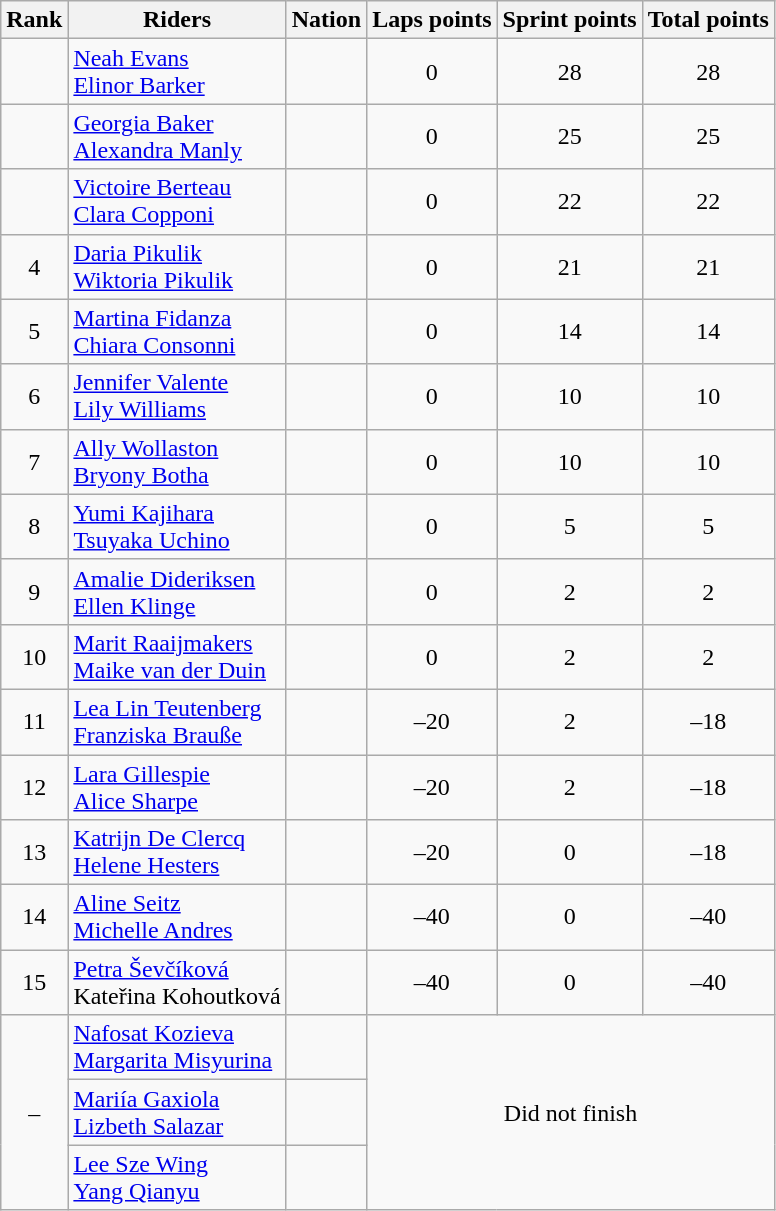<table class="wikitable sortable" style="text-align:center">
<tr>
<th>Rank</th>
<th>Riders</th>
<th>Nation</th>
<th>Laps points</th>
<th>Sprint points</th>
<th>Total points</th>
</tr>
<tr>
<td></td>
<td align=left><a href='#'>Neah Evans</a><br><a href='#'>Elinor Barker</a></td>
<td align=left></td>
<td>0</td>
<td>28</td>
<td>28</td>
</tr>
<tr>
<td></td>
<td align=left><a href='#'>Georgia Baker</a><br><a href='#'>Alexandra Manly</a></td>
<td align=left></td>
<td>0</td>
<td>25</td>
<td>25</td>
</tr>
<tr>
<td></td>
<td align=left><a href='#'>Victoire Berteau</a><br><a href='#'>Clara Copponi</a></td>
<td align=left></td>
<td>0</td>
<td>22</td>
<td>22</td>
</tr>
<tr>
<td>4</td>
<td align=left><a href='#'>Daria Pikulik</a><br><a href='#'>Wiktoria Pikulik</a></td>
<td align=left></td>
<td>0</td>
<td>21</td>
<td>21</td>
</tr>
<tr>
<td>5</td>
<td align=left><a href='#'>Martina Fidanza</a><br><a href='#'>Chiara Consonni</a></td>
<td align=left></td>
<td>0</td>
<td>14</td>
<td>14</td>
</tr>
<tr>
<td>6</td>
<td align=left><a href='#'>Jennifer Valente</a><br><a href='#'>Lily Williams</a></td>
<td align=left></td>
<td>0</td>
<td>10</td>
<td>10</td>
</tr>
<tr>
<td>7</td>
<td align=left><a href='#'>Ally Wollaston</a><br><a href='#'>Bryony Botha</a></td>
<td align=left></td>
<td>0</td>
<td>10</td>
<td>10</td>
</tr>
<tr>
<td>8</td>
<td align=left><a href='#'>Yumi Kajihara</a><br><a href='#'>Tsuyaka Uchino</a></td>
<td align=left></td>
<td>0</td>
<td>5</td>
<td>5</td>
</tr>
<tr>
<td>9</td>
<td align=left><a href='#'>Amalie Dideriksen</a><br><a href='#'>Ellen Klinge</a></td>
<td align=left></td>
<td>0</td>
<td>2</td>
<td>2</td>
</tr>
<tr>
<td>10</td>
<td align=left><a href='#'>Marit Raaijmakers</a><br><a href='#'>Maike van der Duin</a></td>
<td align=left></td>
<td>0</td>
<td>2</td>
<td>2</td>
</tr>
<tr>
<td>11</td>
<td align=left><a href='#'>Lea Lin Teutenberg</a><br><a href='#'>Franziska Brauße</a></td>
<td align=left></td>
<td>–20</td>
<td>2</td>
<td>–18</td>
</tr>
<tr>
<td>12</td>
<td align=left><a href='#'>Lara Gillespie</a><br><a href='#'>Alice Sharpe</a></td>
<td align=left></td>
<td>–20</td>
<td>2</td>
<td>–18</td>
</tr>
<tr>
<td>13</td>
<td align=left><a href='#'>Katrijn De Clercq</a><br><a href='#'>Helene Hesters</a></td>
<td align=left></td>
<td>–20</td>
<td>0</td>
<td>–18</td>
</tr>
<tr>
<td>14</td>
<td align=left><a href='#'>Aline Seitz</a><br><a href='#'>Michelle Andres</a></td>
<td align=left></td>
<td>–40</td>
<td>0</td>
<td>–40</td>
</tr>
<tr>
<td>15</td>
<td align=left><a href='#'>Petra Ševčíková</a><br>Kateřina Kohoutková</td>
<td align=left></td>
<td>–40</td>
<td>0</td>
<td>–40</td>
</tr>
<tr>
<td rowspan=3>–</td>
<td align=left><a href='#'>Nafosat Kozieva</a><br><a href='#'>Margarita Misyurina</a></td>
<td align=left></td>
<td colspan=3 rowspan=3>Did not finish</td>
</tr>
<tr>
<td align=left><a href='#'>Mariía Gaxiola</a><br><a href='#'>Lizbeth Salazar</a></td>
<td align=left></td>
</tr>
<tr>
<td align=left><a href='#'>Lee Sze Wing</a><br><a href='#'>Yang Qianyu</a></td>
<td align=left></td>
</tr>
</table>
